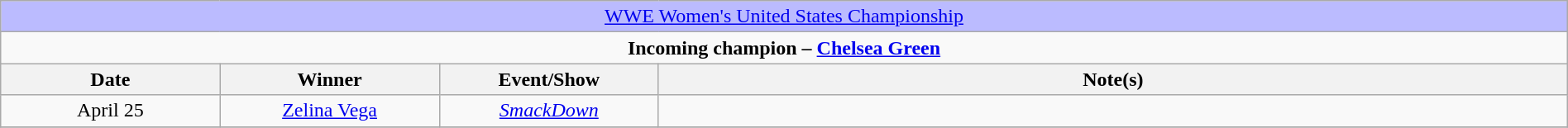<table class="wikitable" style="text-align:center; width:100%;">
<tr style="background:#BBF;">
<td colspan="4" style="text-align: center;"><a href='#'>WWE Women's United States Championship</a></td>
</tr>
<tr>
<td colspan="4" style="text-align: center;"><strong>Incoming champion – <a href='#'>Chelsea Green</a></strong></td>
</tr>
<tr>
<th width="14%">Date</th>
<th width="14%">Winner</th>
<th width="14%">Event/Show</th>
<th width="58%">Note(s)</th>
</tr>
<tr>
<td>April 25</td>
<td><a href='#'>Zelina Vega</a></td>
<td><em><a href='#'>SmackDown</a></em></td>
<td></td>
</tr>
<tr>
</tr>
</table>
